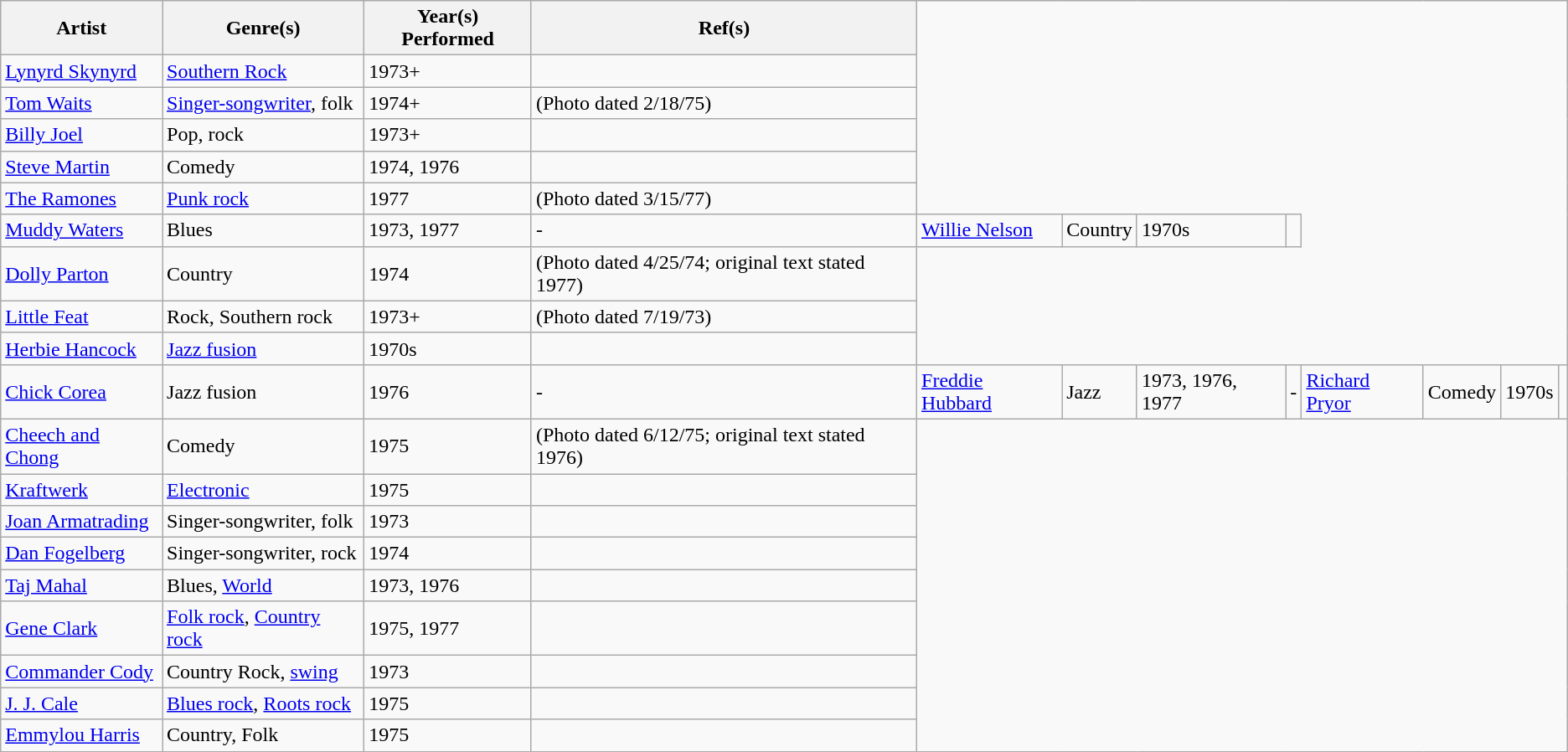<table class="wikitable sortable">
<tr>
<th>Artist</th>
<th>Genre(s)</th>
<th>Year(s) Performed</th>
<th>Ref(s)</th>
</tr>
<tr>
<td><a href='#'>Lynyrd Skynyrd</a></td>
<td><a href='#'>Southern Rock</a></td>
<td>1973+</td>
<td></td>
</tr>
<tr>
<td><a href='#'>Tom Waits</a></td>
<td><a href='#'>Singer-songwriter</a>, folk</td>
<td>1974+</td>
<td> (Photo dated 2/18/75)</td>
</tr>
<tr>
<td><a href='#'>Billy Joel</a></td>
<td>Pop, rock</td>
<td>1973+</td>
<td></td>
</tr>
<tr>
<td><a href='#'>Steve Martin</a></td>
<td>Comedy</td>
<td>1974, 1976</td>
<td></td>
</tr>
<tr>
<td><a href='#'>The Ramones</a></td>
<td><a href='#'>Punk rock</a></td>
<td>1977</td>
<td> (Photo dated 3/15/77)</td>
</tr>
<tr>
<td><a href='#'>Muddy Waters</a></td>
<td>Blues</td>
<td>1973, 1977</td>
<td>-</td>
<td><a href='#'>Willie Nelson</a></td>
<td>Country</td>
<td>1970s</td>
<td></td>
</tr>
<tr>
<td><a href='#'>Dolly Parton</a></td>
<td>Country</td>
<td>1974</td>
<td> (Photo dated 4/25/74; original text stated 1977)</td>
</tr>
<tr>
<td><a href='#'>Little Feat</a></td>
<td>Rock, Southern rock</td>
<td>1973+</td>
<td> (Photo dated 7/19/73)</td>
</tr>
<tr>
<td><a href='#'>Herbie Hancock</a></td>
<td><a href='#'>Jazz fusion</a></td>
<td>1970s</td>
<td></td>
</tr>
<tr>
<td><a href='#'>Chick Corea</a></td>
<td>Jazz fusion</td>
<td>1976</td>
<td>-</td>
<td><a href='#'>Freddie Hubbard</a></td>
<td>Jazz</td>
<td>1973, 1976, 1977</td>
<td>-</td>
<td><a href='#'>Richard Pryor</a></td>
<td>Comedy</td>
<td>1970s</td>
<td></td>
</tr>
<tr>
<td><a href='#'>Cheech and Chong</a></td>
<td>Comedy</td>
<td>1975</td>
<td> (Photo dated 6/12/75; original text stated 1976)</td>
</tr>
<tr>
<td><a href='#'>Kraftwerk</a></td>
<td><a href='#'>Electronic</a></td>
<td>1975</td>
<td></td>
</tr>
<tr>
<td><a href='#'>Joan Armatrading</a></td>
<td>Singer-songwriter, folk</td>
<td>1973</td>
<td></td>
</tr>
<tr>
<td><a href='#'>Dan Fogelberg</a></td>
<td>Singer-songwriter, rock</td>
<td>1974</td>
<td></td>
</tr>
<tr>
<td><a href='#'>Taj Mahal</a></td>
<td>Blues, <a href='#'>World</a></td>
<td>1973, 1976</td>
<td></td>
</tr>
<tr>
<td><a href='#'>Gene Clark</a></td>
<td><a href='#'>Folk rock</a>, <a href='#'>Country rock</a></td>
<td>1975, 1977</td>
<td></td>
</tr>
<tr>
<td><a href='#'>Commander Cody</a></td>
<td>Country Rock, <a href='#'>swing</a></td>
<td>1973</td>
<td></td>
</tr>
<tr>
<td><a href='#'>J. J. Cale</a></td>
<td><a href='#'>Blues rock</a>, <a href='#'>Roots rock</a></td>
<td>1975</td>
<td></td>
</tr>
<tr>
<td><a href='#'>Emmylou Harris</a></td>
<td>Country, Folk</td>
<td>1975</td>
<td></td>
</tr>
</table>
